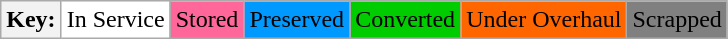<table class="wikitable">
<tr>
<th>Key:</th>
<td bgcolor=#FFFFFF>In Service</td>
<td bgcolor=#FF6699>Stored</td>
<td bgcolor=#0099FF>Preserved</td>
<td bgcolor=#00CC00>Converted</td>
<td bgcolor=#FF6600>Under Overhaul</td>
<td bgcolor=#808080>Scrapped</td>
</tr>
</table>
